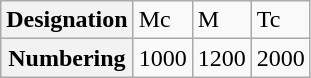<table class="wikitable">
<tr>
<th>Designation</th>
<td>Mc</td>
<td>M</td>
<td>Tc</td>
</tr>
<tr>
<th>Numbering</th>
<td>1000</td>
<td>1200</td>
<td>2000</td>
</tr>
</table>
